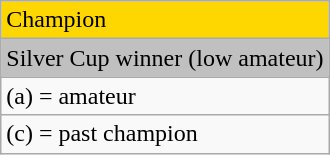<table class="wikitable">
<tr style="background:gold">
<td>Champion</td>
</tr>
<tr style="background:silver">
<td>Silver Cup winner (low amateur)</td>
</tr>
<tr>
<td>(a) = amateur</td>
</tr>
<tr>
<td>(c) = past champion</td>
</tr>
</table>
